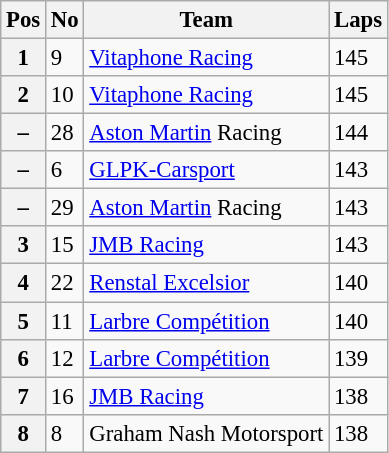<table class="wikitable" style="font-size: 95%;">
<tr>
<th>Pos</th>
<th>No</th>
<th>Team</th>
<th>Laps</th>
</tr>
<tr>
<th>1</th>
<td>9</td>
<td> <a href='#'>Vitaphone Racing</a></td>
<td>145</td>
</tr>
<tr>
<th>2</th>
<td>10</td>
<td> <a href='#'>Vitaphone Racing</a></td>
<td>145</td>
</tr>
<tr>
<th>–</th>
<td>28</td>
<td> <a href='#'>Aston Martin</a> Racing</td>
<td>144</td>
</tr>
<tr>
<th>–</th>
<td>6</td>
<td> <a href='#'>GLPK-Carsport</a></td>
<td>143</td>
</tr>
<tr>
<th>–</th>
<td>29</td>
<td> <a href='#'>Aston Martin</a> Racing</td>
<td>143</td>
</tr>
<tr>
<th>3</th>
<td>15</td>
<td> <a href='#'>JMB Racing</a></td>
<td>143</td>
</tr>
<tr>
<th>4</th>
<td>22</td>
<td> <a href='#'>Renstal Excelsior</a></td>
<td>140</td>
</tr>
<tr>
<th>5</th>
<td>11</td>
<td> <a href='#'>Larbre Compétition</a></td>
<td>140</td>
</tr>
<tr>
<th>6</th>
<td>12</td>
<td> <a href='#'>Larbre Compétition</a></td>
<td>139</td>
</tr>
<tr>
<th>7</th>
<td>16</td>
<td> <a href='#'>JMB Racing</a></td>
<td>138</td>
</tr>
<tr>
<th>8</th>
<td>8</td>
<td> Graham Nash Motorsport</td>
<td>138</td>
</tr>
</table>
